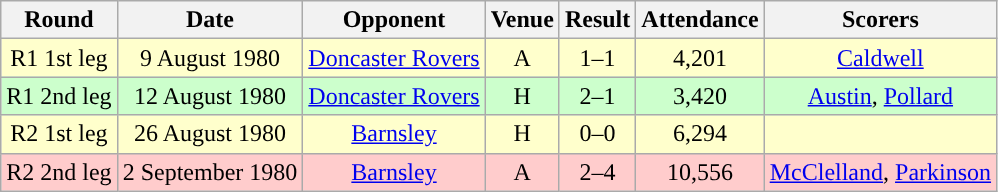<table class="wikitable" style="font-size:100%; text-align:center">
<tr>
<th>Round</th>
<th>Date</th>
<th>Opponent</th>
<th>Venue</th>
<th>Result</th>
<th>Attendance</th>
<th>Scorers</th>
</tr>
<tr style="background-color: #FFFFCC;">
<td>R1 1st leg</td>
<td>9 August 1980</td>
<td><a href='#'>Doncaster Rovers</a></td>
<td>A</td>
<td>1–1</td>
<td>4,201</td>
<td><a href='#'>Caldwell</a></td>
</tr>
<tr style="background-color: #CCFFCC;">
<td>R1 2nd leg</td>
<td>12 August 1980</td>
<td><a href='#'>Doncaster Rovers</a></td>
<td>H</td>
<td>2–1</td>
<td>3,420</td>
<td><a href='#'>Austin</a>, <a href='#'>Pollard</a></td>
</tr>
<tr style="background-color: #FFFFCC;">
<td>R2 1st leg</td>
<td>26 August 1980</td>
<td><a href='#'>Barnsley</a></td>
<td>H</td>
<td>0–0</td>
<td>6,294</td>
<td></td>
</tr>
<tr style="background-color: #FFCCCC;">
<td>R2 2nd leg</td>
<td>2 September 1980</td>
<td><a href='#'>Barnsley</a></td>
<td>A</td>
<td>2–4</td>
<td>10,556</td>
<td><a href='#'>McClelland</a>, <a href='#'>Parkinson</a></td>
</tr>
</table>
